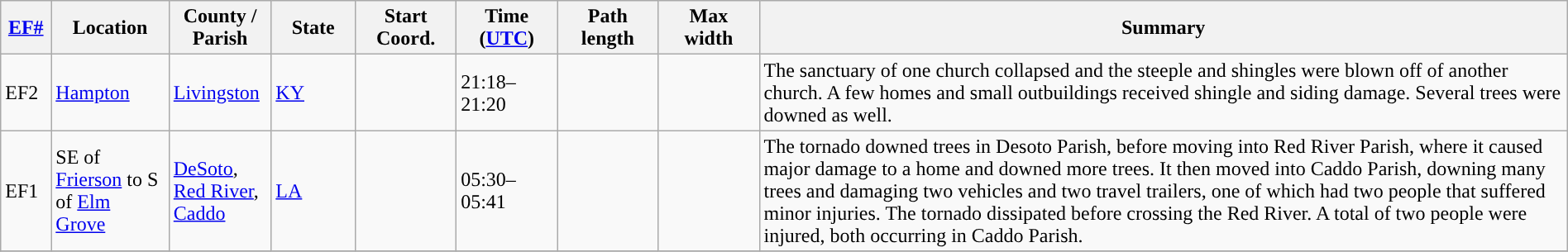<table class="wikitable sortable" style="width:100%;">
<tr>
<th scope="col"  style="width:3%; text-align:center;"><a href='#'>EF#</a></th>
<th scope="col"  style="width:7%; text-align:center;" class="unsortable">Location</th>
<th scope="col"  style="width:6%; text-align:center;" class="unsortable">County / Parish</th>
<th scope="col"  style="width:5%; text-align:center;">State</th>
<th scope="col"  style="width:6%; text-align:center;">Start Coord.</th>
<th scope="col"  style="width:6%; text-align:center;">Time (<a href='#'>UTC</a>)</th>
<th scope="col"  style="width:6%; text-align:center;">Path length</th>
<th scope="col"  style="width:6%; text-align:center;">Max width</th>
<th scope="col" class="unsortable" style="width:48%; text-align:center;">Summary</th>
</tr>
<tr>
<td>EF2</td>
<td><a href='#'>Hampton</a></td>
<td><a href='#'>Livingston</a></td>
<td><a href='#'>KY</a></td>
<td></td>
<td>21:18–21:20</td>
<td></td>
<td></td>
<td>The sanctuary of one church collapsed and the steeple and shingles were blown off of another church. A few homes and small outbuildings received shingle and siding damage. Several trees were downed as well.</td>
</tr>
<tr>
<td>EF1</td>
<td>SE of <a href='#'>Frierson</a> to S of <a href='#'>Elm Grove</a></td>
<td><a href='#'>DeSoto</a>, <a href='#'>Red River</a>, <a href='#'>Caddo</a></td>
<td><a href='#'>LA</a></td>
<td></td>
<td>05:30–05:41</td>
<td></td>
<td></td>
<td>The tornado downed trees in Desoto Parish, before moving into Red River Parish, where it caused major damage to a home and downed more trees. It then moved into Caddo Parish, downing many trees and damaging two vehicles and two travel trailers, one of which had two people that suffered minor injuries. The tornado dissipated before crossing the Red River. A total of two people were injured, both occurring in Caddo Parish.<br></td>
</tr>
<tr>
</tr>
</table>
